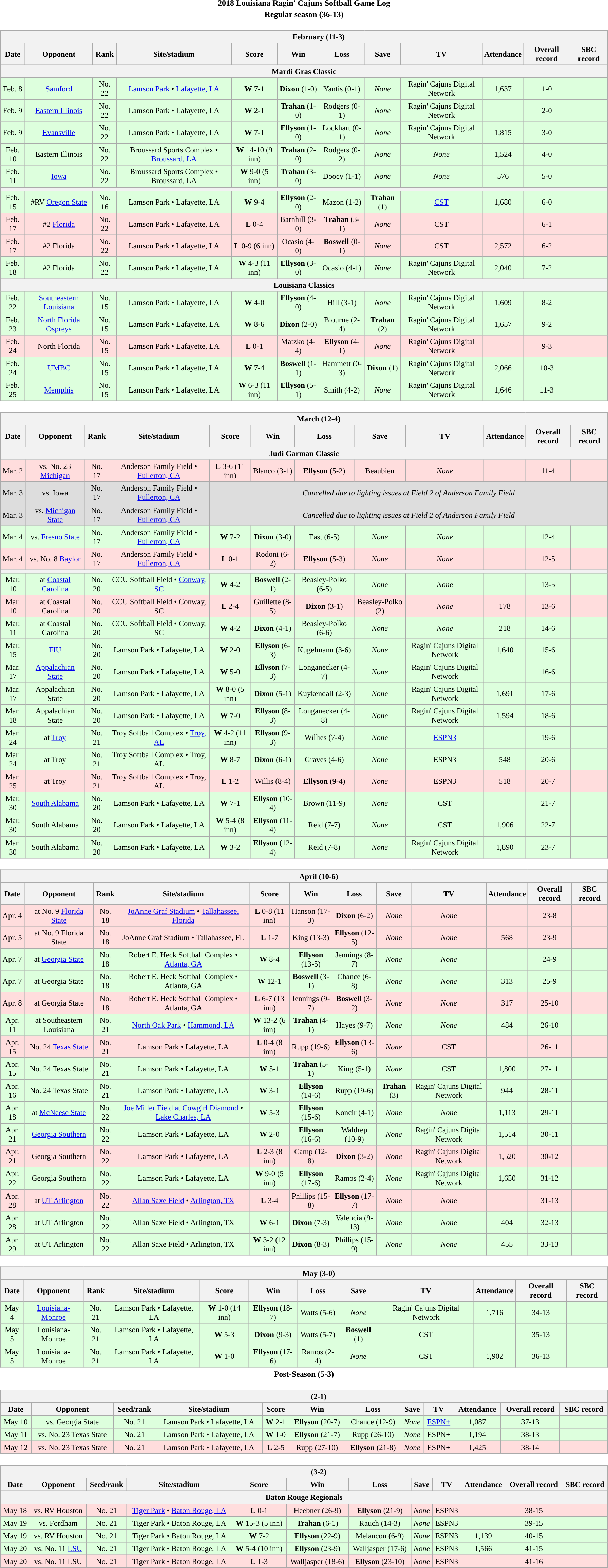<table class="toccolours"  style="width:95%; clear:both; margin:1.5em auto; text-align:center;">
<tr>
<th colspan=2>2018 Louisiana Ragin' Cajuns Softball Game Log</th>
</tr>
<tr>
<th colspan=2>Regular season (36-13)</th>
</tr>
<tr valign="top">
<td><br><table class="wikitable collapsible" style="margin:auto; width:100%; text-align:center; font-size:95%">
<tr>
<th colspan=12 style="padding-left:4em;">February (11-3)</th>
</tr>
<tr>
<th>Date</th>
<th>Opponent</th>
<th>Rank</th>
<th>Site/stadium</th>
<th>Score</th>
<th>Win</th>
<th>Loss</th>
<th>Save</th>
<th>TV</th>
<th>Attendance</th>
<th>Overall record</th>
<th>SBC record</th>
</tr>
<tr>
<th colspan=12>Mardi Gras Classic</th>
</tr>
<tr style="text-align:center; background:#dfd;">
<td>Feb. 8</td>
<td><a href='#'>Samford</a></td>
<td>No. 22</td>
<td><a href='#'>Lamson Park</a> • <a href='#'>Lafayette, LA</a></td>
<td><strong>W</strong> 7-1</td>
<td><strong>Dixon</strong> (1-0)</td>
<td>Yantis (0-1)</td>
<td><em>None</em></td>
<td>Ragin' Cajuns Digital Network</td>
<td>1,637</td>
<td>1-0</td>
<td></td>
</tr>
<tr style="text-align:center; background:#dfd;">
<td>Feb. 9</td>
<td><a href='#'>Eastern Illinois</a></td>
<td>No. 22</td>
<td>Lamson Park • Lafayette, LA</td>
<td><strong>W</strong> 2-1</td>
<td><strong>Trahan</strong> (1-0)</td>
<td>Rodgers (0-1)</td>
<td><em>None</em></td>
<td>Ragin' Cajuns Digital Network</td>
<td></td>
<td>2-0</td>
<td></td>
</tr>
<tr style="text-align:center; background:#dfd;">
<td>Feb. 9</td>
<td><a href='#'>Evansville</a></td>
<td>No. 22</td>
<td>Lamson Park • Lafayette, LA</td>
<td><strong>W</strong> 7-1</td>
<td><strong>Ellyson</strong> (1-0)</td>
<td>Lockhart (0-1)</td>
<td><em>None</em></td>
<td>Ragin' Cajuns Digital Network</td>
<td>1,815</td>
<td>3-0</td>
<td></td>
</tr>
<tr style="text-align:center; background:#dfd;">
<td>Feb. 10</td>
<td>Eastern Illinois</td>
<td>No. 22</td>
<td>Broussard Sports Complex • <a href='#'>Broussard, LA</a></td>
<td><strong>W</strong> 14-10 (9 inn)</td>
<td><strong>Trahan</strong> (2-0)</td>
<td>Rodgers (0-2)</td>
<td><em>None</em></td>
<td><em>None</em></td>
<td>1,524</td>
<td>4-0</td>
<td></td>
</tr>
<tr style="text-align:center; background:#dfd;">
<td>Feb. 11</td>
<td><a href='#'>Iowa</a></td>
<td>No. 22</td>
<td>Broussard Sports Complex • Broussard, LA</td>
<td><strong>W</strong> 9-0 (5 inn)</td>
<td><strong>Trahan</strong> (3-0)</td>
<td>Doocy (1-1)</td>
<td><em>None</em></td>
<td><em>None</em></td>
<td>576</td>
<td>5-0</td>
<td></td>
</tr>
<tr>
<th colspan=12></th>
</tr>
<tr style="text-align:center; background:#dfd;">
<td>Feb. 15</td>
<td>#RV <a href='#'>Oregon State</a></td>
<td>No. 16</td>
<td>Lamson Park • Lafayette, LA</td>
<td><strong>W</strong> 9-4</td>
<td><strong>Ellyson</strong> (2-0)</td>
<td>Mazon (1-2)</td>
<td><strong>Trahan</strong> (1)</td>
<td><a href='#'>CST</a></td>
<td>1,680</td>
<td>6-0</td>
<td></td>
</tr>
<tr style="text-align:center; background:#fdd;">
<td>Feb. 17</td>
<td>#2 <a href='#'>Florida</a></td>
<td>No. 22</td>
<td>Lamson Park • Lafayette, LA</td>
<td><strong>L</strong> 0-4</td>
<td>Barnhill (3-0)</td>
<td><strong>Trahan</strong> (3-1)</td>
<td><em>None</em></td>
<td>CST</td>
<td></td>
<td>6-1</td>
<td></td>
</tr>
<tr style="text-align:center; background:#fdd;">
<td>Feb. 17</td>
<td>#2 Florida</td>
<td>No. 22</td>
<td>Lamson Park • Lafayette, LA</td>
<td><strong>L</strong> 0-9 (6 inn)</td>
<td>Ocasio (4-0)</td>
<td><strong>Boswell</strong> (0-1)</td>
<td><em>None</em></td>
<td>CST</td>
<td>2,572</td>
<td>6-2</td>
<td></td>
</tr>
<tr style="text-align:center; background:#dfd;">
<td>Feb. 18</td>
<td>#2 Florida</td>
<td>No. 22</td>
<td>Lamson Park • Lafayette, LA</td>
<td><strong>W</strong> 4-3 (11 inn)</td>
<td><strong>Ellyson</strong> (3-0)</td>
<td>Ocasio (4-1)</td>
<td><em>None</em></td>
<td>Ragin' Cajuns Digital Network</td>
<td>2,040</td>
<td>7-2</td>
<td></td>
</tr>
<tr>
<th colspan=12>Louisiana Classics</th>
</tr>
<tr style="text-align:center; background:#dfd;">
<td>Feb. 22</td>
<td><a href='#'>Southeastern Louisiana</a></td>
<td>No. 15</td>
<td>Lamson Park • Lafayette, LA</td>
<td><strong>W</strong> 4-0</td>
<td><strong>Ellyson</strong> (4-0)</td>
<td>Hill (3-1)</td>
<td><em>None</em></td>
<td>Ragin' Cajuns Digital Network</td>
<td>1,609</td>
<td>8-2</td>
<td></td>
</tr>
<tr style="text-align:center; background:#dfd;">
<td>Feb. 23</td>
<td><a href='#'>North Florida Ospreys</a></td>
<td>No. 15</td>
<td>Lamson Park • Lafayette, LA</td>
<td><strong>W</strong> 8-6</td>
<td><strong>Dixon</strong> (2-0)</td>
<td>Blourne (2-4)</td>
<td><strong>Trahan</strong> (2)</td>
<td>Ragin' Cajuns Digital Network</td>
<td>1,657</td>
<td>9-2</td>
<td></td>
</tr>
<tr style="text-align:center; background:#fdd;">
<td>Feb. 24</td>
<td>North Florida</td>
<td>No. 15</td>
<td>Lamson Park • Lafayette, LA</td>
<td><strong>L</strong> 0-1</td>
<td>Matzko (4-4)</td>
<td><strong>Ellyson</strong> (4-1)</td>
<td><em>None</em></td>
<td>Ragin' Cajuns Digital Network</td>
<td></td>
<td>9-3</td>
<td></td>
</tr>
<tr style="text-align:center; background:#dfd;">
<td>Feb. 24</td>
<td><a href='#'>UMBC</a></td>
<td>No. 15</td>
<td>Lamson Park • Lafayette, LA</td>
<td><strong>W</strong> 7-4</td>
<td><strong>Boswell</strong> (1-1)</td>
<td>Hammett (0-3)</td>
<td><strong>Dixon</strong> (1)</td>
<td>Ragin' Cajuns Digital Network</td>
<td>2,066</td>
<td>10-3</td>
<td></td>
</tr>
<tr style="text-align:center; background:#dfd;">
<td>Feb. 25</td>
<td><a href='#'>Memphis</a></td>
<td>No. 15</td>
<td>Lamson Park • Lafayette, LA</td>
<td><strong>W</strong> 6-3 (11 inn)</td>
<td><strong>Ellyson</strong> (5-1)</td>
<td>Smith (4-2)</td>
<td><em>None</em></td>
<td>Ragin' Cajuns Digital Network</td>
<td>1,646</td>
<td>11-3</td>
<td></td>
</tr>
</table>
</td>
</tr>
<tr>
<td><br><table class="wikitable collapsible " style="margin:auto; width:100%; text-align:center; font-size:95%">
<tr>
<th colspan=12 style="padding-left:4em;">March (12-4)</th>
</tr>
<tr>
<th>Date</th>
<th>Opponent</th>
<th>Rank</th>
<th>Site/stadium</th>
<th>Score</th>
<th>Win</th>
<th>Loss</th>
<th>Save</th>
<th>TV</th>
<th>Attendance</th>
<th>Overall record</th>
<th>SBC record</th>
</tr>
<tr>
<th colspan=12>Judi Garman Classic</th>
</tr>
<tr style="text-align:center; background:#fdd;">
<td>Mar. 2</td>
<td>vs. No. 23 <a href='#'>Michigan</a></td>
<td>No. 17</td>
<td>Anderson Family Field • <a href='#'>Fullerton, CA</a></td>
<td><strong>L</strong> 3-6 (11 inn)</td>
<td>Blanco (3-1)</td>
<td><strong>Ellyson</strong> (5-2)</td>
<td>Beaubien</td>
<td><em>None</em></td>
<td></td>
<td>11-4</td>
<td></td>
</tr>
<tr style="text-align:center; background:#ddd;">
<td>Mar. 3</td>
<td>vs. Iowa</td>
<td>No. 17</td>
<td>Anderson Family Field • <a href='#'>Fullerton, CA</a></td>
<td colspan=8><em>Cancelled due to lighting issues at Field 2 of Anderson Family Field</em></td>
</tr>
<tr style="text-align:center; background:#ddd;">
<td>Mar. 3</td>
<td>vs. <a href='#'>Michigan State</a></td>
<td>No. 17</td>
<td>Anderson Family Field • <a href='#'>Fullerton, CA</a></td>
<td colspan=8><em>Cancelled due to lighting issues at Field 2 of Anderson Family Field</em></td>
</tr>
<tr style="text-align:center; background:#dfd;">
<td>Mar. 4</td>
<td>vs. <a href='#'>Fresno State</a></td>
<td>No. 17</td>
<td>Anderson Family Field • <a href='#'>Fullerton, CA</a></td>
<td><strong>W</strong> 7-2</td>
<td><strong>Dixon</strong> (3-0)</td>
<td>East (6-5)</td>
<td><em>None</em></td>
<td><em>None</em></td>
<td></td>
<td>12-4</td>
<td></td>
</tr>
<tr style="text-align:center; background:#fdd;">
<td>Mar. 4</td>
<td>vs. No. 8 <a href='#'>Baylor</a></td>
<td>No. 17</td>
<td>Anderson Family Field • <a href='#'>Fullerton, CA</a></td>
<td><strong>L</strong> 0-1</td>
<td>Rodoni (6-2)</td>
<td><strong>Ellyson</strong> (5-3)</td>
<td><em>None</em></td>
<td><em>None</em></td>
<td></td>
<td>12-5</td>
<td></td>
</tr>
<tr>
<th colspan=12></th>
</tr>
<tr style="text-align:center; background:#dfd;">
<td>Mar. 10</td>
<td>at <a href='#'>Coastal Carolina</a></td>
<td>No. 20</td>
<td>CCU Softball Field • <a href='#'>Conway, SC</a></td>
<td><strong>W</strong> 4-2</td>
<td><strong>Boswell</strong> (2-1)</td>
<td>Beasley-Polko (6-5)</td>
<td><em>None</em></td>
<td><em>None</em></td>
<td></td>
<td>13-5</td>
<td></td>
</tr>
<tr style="text-align:center; background:#fdd;">
<td>Mar. 10</td>
<td>at Coastal Carolina</td>
<td>No. 20</td>
<td>CCU Softball Field • Conway, SC</td>
<td><strong>L</strong> 2-4</td>
<td>Guillette (8-5)</td>
<td><strong>Dixon</strong> (3-1)</td>
<td>Beasley-Polko (2)</td>
<td><em>None</em></td>
<td>178</td>
<td>13-6</td>
<td></td>
</tr>
<tr style="text-align:center; background:#dfd;">
<td>Mar. 11</td>
<td>at Coastal Carolina</td>
<td>No. 20</td>
<td>CCU Softball Field • Conway, SC</td>
<td><strong>W</strong> 4-2</td>
<td><strong>Dixon</strong> (4-1)</td>
<td>Beasley-Polko (6-6)</td>
<td><em>None</em></td>
<td><em>None</em></td>
<td>218</td>
<td>14-6</td>
<td></td>
</tr>
<tr style="text-align:center; background:#dfd;">
<td>Mar. 15</td>
<td><a href='#'>FIU</a></td>
<td>No. 20</td>
<td>Lamson Park • Lafayette, LA</td>
<td><strong>W</strong> 2-0</td>
<td><strong>Ellyson</strong> (6-3)</td>
<td>Kugelmann (3-6)</td>
<td><em>None</em></td>
<td>Ragin' Cajuns Digital Network</td>
<td>1,640</td>
<td>15-6</td>
<td></td>
</tr>
<tr style="text-align:center; background:#dfd;">
<td>Mar. 17</td>
<td><a href='#'>Appalachian State</a></td>
<td>No. 20</td>
<td>Lamson Park • Lafayette, LA</td>
<td><strong>W</strong> 5-0</td>
<td><strong>Ellyson</strong> (7-3)</td>
<td>Longanecker (4-7)</td>
<td><em>None</em></td>
<td>Ragin' Cajuns Digital Network</td>
<td></td>
<td>16-6</td>
<td></td>
</tr>
<tr style="text-align:center; background:#dfd;">
<td>Mar. 17</td>
<td>Appalachian State</td>
<td>No. 20</td>
<td>Lamson Park • Lafayette, LA</td>
<td><strong>W</strong> 8-0 (5 inn)</td>
<td><strong>Dixon</strong> (5-1)</td>
<td>Kuykendall (2-3)</td>
<td><em>None</em></td>
<td>Ragin' Cajuns Digital Network</td>
<td>1,691</td>
<td>17-6</td>
<td></td>
</tr>
<tr style="text-align:center; background:#dfd;">
<td>Mar. 18</td>
<td>Appalachian State</td>
<td>No. 20</td>
<td>Lamson Park • Lafayette, LA</td>
<td><strong>W</strong> 7-0</td>
<td><strong>Ellyson</strong> (8-3)</td>
<td>Longanecker (4-8)</td>
<td><em>None</em></td>
<td>Ragin' Cajuns Digital Network</td>
<td>1,594</td>
<td>18-6</td>
<td></td>
</tr>
<tr style="text-align:center; background:#dfd;">
<td>Mar. 24</td>
<td>at <a href='#'>Troy</a></td>
<td>No. 21</td>
<td>Troy Softball Complex • <a href='#'>Troy, AL</a></td>
<td><strong>W</strong> 4-2 (11 inn)</td>
<td><strong>Ellyson</strong> (9-3)</td>
<td>Willies (7-4)</td>
<td><em>None</em></td>
<td><a href='#'>ESPN3</a></td>
<td></td>
<td>19-6</td>
<td></td>
</tr>
<tr style="text-align:center; background:#dfd;">
<td>Mar. 24</td>
<td>at Troy</td>
<td>No. 21</td>
<td>Troy Softball Complex • Troy, AL</td>
<td><strong>W</strong> 8-7</td>
<td><strong>Dixon</strong> (6-1)</td>
<td>Graves (4-6)</td>
<td><em>None</em></td>
<td>ESPN3</td>
<td>548</td>
<td>20-6</td>
<td></td>
</tr>
<tr style="text-align:center; background:#fdd;">
<td>Mar. 25</td>
<td>at Troy</td>
<td>No. 21</td>
<td>Troy Softball Complex • Troy, AL</td>
<td><strong>L</strong> 1-2</td>
<td>Willis (8-4)</td>
<td><strong>Ellyson</strong> (9-4)</td>
<td><em>None</em></td>
<td>ESPN3</td>
<td>518</td>
<td>20-7</td>
<td></td>
</tr>
<tr style="text-align:center; background:#dfd;">
<td>Mar. 30</td>
<td><a href='#'>South Alabama</a></td>
<td>No. 20</td>
<td>Lamson Park • Lafayette, LA</td>
<td><strong>W</strong> 7-1</td>
<td><strong>Ellyson</strong> (10-4)</td>
<td>Brown (11-9)</td>
<td><em>None</em></td>
<td>CST</td>
<td></td>
<td>21-7</td>
<td></td>
</tr>
<tr style="text-align:center; background:#dfd;">
<td>Mar. 30</td>
<td>South Alabama</td>
<td>No. 20</td>
<td>Lamson Park • Lafayette, LA</td>
<td><strong>W</strong> 5-4 (8 inn)</td>
<td><strong>Ellyson</strong> (11-4)</td>
<td>Reid (7-7)</td>
<td><em>None</em></td>
<td>CST</td>
<td>1,906</td>
<td>22-7</td>
<td></td>
</tr>
<tr style="text-align:center; background:#dfd;">
<td>Mar. 30</td>
<td>South Alabama</td>
<td>No. 20</td>
<td>Lamson Park • Lafayette, LA</td>
<td><strong>W</strong> 3-2</td>
<td><strong>Ellyson</strong> (12-4)</td>
<td>Reid (7-8)</td>
<td><em>None</em></td>
<td>Ragin' Cajuns Digital Network</td>
<td>1,890</td>
<td>23-7</td>
<td></td>
</tr>
</table>
</td>
</tr>
<tr>
<td><br><table class="wikitable collapsible " style="margin:auto; width:100%; text-align:center; font-size:95%">
<tr>
<th colspan=12 style="padding-left:4em;">April (10-6)</th>
</tr>
<tr>
<th>Date</th>
<th>Opponent</th>
<th>Rank</th>
<th>Site/stadium</th>
<th>Score</th>
<th>Win</th>
<th>Loss</th>
<th>Save</th>
<th>TV</th>
<th>Attendance</th>
<th>Overall record</th>
<th>SBC record</th>
</tr>
<tr style="text-align:center; background:#fdd;">
<td>Apr. 4</td>
<td>at No. 9 <a href='#'>Florida State</a></td>
<td>No. 18</td>
<td><a href='#'>JoAnne Graf Stadium</a> • <a href='#'>Tallahassee. Florida</a></td>
<td><strong>L</strong> 0-8 (11 inn)</td>
<td>Hanson (17-3)</td>
<td><strong>Dixon</strong> (6-2)</td>
<td><em>None</em></td>
<td><em>None</em></td>
<td></td>
<td>23-8</td>
<td></td>
</tr>
<tr style="text-align:center; background:#fdd;">
<td>Apr. 5</td>
<td>at No. 9 Florida State</td>
<td>No. 18</td>
<td>JoAnne Graf Stadium • Tallahassee, FL</td>
<td><strong>L</strong> 1-7</td>
<td>King (13-3)</td>
<td><strong>Ellyson</strong> (12-5)</td>
<td><em>None</em></td>
<td><em>None</em></td>
<td>568</td>
<td>23-9</td>
<td></td>
</tr>
<tr style="text-align:center; background:#dfd;">
<td>Apr. 7</td>
<td>at <a href='#'>Georgia State</a></td>
<td>No. 18</td>
<td>Robert E. Heck Softball Complex • <a href='#'>Atlanta, GA</a></td>
<td><strong>W</strong> 8-4</td>
<td><strong>Ellyson</strong> (13-5)</td>
<td>Jennings (8-7)</td>
<td><em>None</em></td>
<td><em>None</em></td>
<td></td>
<td>24-9</td>
<td></td>
</tr>
<tr style="text-align:center; background:#dfd;">
<td>Apr. 7</td>
<td>at Georgia State</td>
<td>No. 18</td>
<td>Robert E. Heck Softball Complex • Atlanta, GA</td>
<td><strong>W</strong> 12-1</td>
<td><strong>Boswell</strong> (3-1)</td>
<td>Chance (6-8)</td>
<td><em>None</em></td>
<td><em>None</em></td>
<td>313</td>
<td>25-9</td>
<td></td>
</tr>
<tr style="text-align:center; background:#fdd;">
<td>Apr. 8</td>
<td>at Georgia State</td>
<td>No. 18</td>
<td>Robert E. Heck Softball Complex • Atlanta, GA</td>
<td><strong>L</strong> 6-7 (13 inn)</td>
<td>Jennings (9-7)</td>
<td><strong>Boswell</strong> (3-2)</td>
<td><em>None</em></td>
<td><em>None</em></td>
<td>317</td>
<td>25-10</td>
<td></td>
</tr>
<tr style="text-align:center; background:#dfd;">
<td>Apr. 11</td>
<td>at Southeastern Louisiana</td>
<td>No. 21</td>
<td><a href='#'>North Oak Park</a> • <a href='#'>Hammond, LA</a></td>
<td><strong>W</strong> 13-2 (6 inn)</td>
<td><strong>Trahan</strong> (4-1)</td>
<td>Hayes (9-7)</td>
<td><em>None</em></td>
<td><em>None</em></td>
<td>484</td>
<td>26-10</td>
<td></td>
</tr>
<tr style="text-align:center; background:#fdd;">
<td>Apr. 15</td>
<td>No. 24 <a href='#'>Texas State</a></td>
<td>No. 21</td>
<td>Lamson Park • Lafayette, LA</td>
<td><strong>L</strong> 0-4 (8 inn)</td>
<td>Rupp (19-6)</td>
<td><strong>Ellyson</strong> (13-6)</td>
<td><em>None</em></td>
<td>CST</td>
<td></td>
<td>26-11</td>
<td></td>
</tr>
<tr style="text-align:center; background:#dfd;">
<td>Apr. 15</td>
<td>No. 24 Texas State</td>
<td>No. 21</td>
<td>Lamson Park • Lafayette, LA</td>
<td><strong>W</strong> 5-1</td>
<td><strong>Trahan</strong> (5-1)</td>
<td>King (5-1)</td>
<td><em>None</em></td>
<td>CST</td>
<td>1,800</td>
<td>27-11</td>
<td></td>
</tr>
<tr style="text-align:center; background:#dfd;">
<td>Apr. 16</td>
<td>No. 24 Texas State</td>
<td>No. 21</td>
<td>Lamson Park • Lafayette, LA</td>
<td><strong>W</strong> 3-1</td>
<td><strong>Ellyson</strong> (14-6)</td>
<td>Rupp (19-6)</td>
<td><strong>Trahan</strong> (3)</td>
<td>Ragin' Cajuns Digital Network</td>
<td>944</td>
<td>28-11</td>
<td></td>
</tr>
<tr style="text-align:center; background:#dfd;">
<td>Apr. 18</td>
<td>at <a href='#'>McNeese State</a></td>
<td>No. 22</td>
<td><a href='#'>Joe Miller Field at Cowgirl Diamond</a> • <a href='#'>Lake Charles, LA</a></td>
<td><strong>W</strong> 5-3</td>
<td><strong>Ellyson</strong> (15-6)</td>
<td>Koncir (4-1)</td>
<td><em>None</em></td>
<td><em>None</em></td>
<td>1,113</td>
<td>29-11</td>
<td></td>
</tr>
<tr style="text-align:center; background:#dfd;">
<td>Apr. 21</td>
<td><a href='#'>Georgia Southern</a></td>
<td>No. 22</td>
<td>Lamson Park • Lafayette, LA</td>
<td><strong>W</strong> 2-0</td>
<td><strong>Ellyson</strong> (16-6)</td>
<td>Waldrep (10-9)</td>
<td><em>None</em></td>
<td>Ragin' Cajuns Digital Network</td>
<td>1,514</td>
<td>30-11</td>
<td></td>
</tr>
<tr style="text-align:center; background:#fdd;">
<td>Apr. 21</td>
<td>Georgia Southern</td>
<td>No. 22</td>
<td>Lamson Park • Lafayette, LA</td>
<td><strong>L</strong> 2-3 (8 inn)</td>
<td>Camp (12-8)</td>
<td><strong>Dixon</strong> (3-2)</td>
<td><em>None</em></td>
<td>Ragin' Cajuns Digital Network</td>
<td>1,520</td>
<td>30-12</td>
<td></td>
</tr>
<tr style="text-align:center; background:#dfd;">
<td>Apr. 22</td>
<td>Georgia Southern</td>
<td>No. 22</td>
<td>Lamson Park • Lafayette, LA</td>
<td><strong>W</strong> 9-0 (5 inn)</td>
<td><strong>Ellyson</strong> (17-6)</td>
<td>Ramos (2-4)</td>
<td><em>None</em></td>
<td>Ragin' Cajuns Digital Network</td>
<td>1,650</td>
<td>31-12</td>
<td></td>
</tr>
<tr style="text-align:center; background:#fdd;">
<td>Apr. 28</td>
<td>at <a href='#'>UT Arlington</a></td>
<td>No. 22</td>
<td><a href='#'>Allan Saxe Field</a> • <a href='#'>Arlington, TX</a></td>
<td><strong>L</strong> 3-4</td>
<td>Phillips (15-8)</td>
<td><strong>Ellyson</strong> (17-7)</td>
<td><em>None</em></td>
<td><em>None</em></td>
<td></td>
<td>31-13</td>
<td></td>
</tr>
<tr style="text-align:center; background:#dfd;">
<td>Apr. 28</td>
<td>at UT Arlington</td>
<td>No. 22</td>
<td>Allan Saxe Field • Arlington, TX</td>
<td><strong>W</strong> 6-1</td>
<td><strong>Dixon</strong> (7-3)</td>
<td>Valencia (9-13)</td>
<td><em>None</em></td>
<td><em>None</em></td>
<td>404</td>
<td>32-13</td>
<td></td>
</tr>
<tr style="text-align:center; background:#dfd;">
<td>Apr. 29</td>
<td>at UT Arlington</td>
<td>No. 22</td>
<td>Allan Saxe Field • Arlington, TX</td>
<td><strong>W</strong> 3-2 (12 inn)</td>
<td><strong>Dixon</strong> (8-3)</td>
<td>Phillips (15-9)</td>
<td><em>None</em></td>
<td><em>None</em></td>
<td>455</td>
<td>33-13</td>
<td></td>
</tr>
</table>
</td>
</tr>
<tr>
<td><br><table class="wikitable collapsible " style="margin:auto; width:100%; text-align:center; font-size:95%">
<tr>
<th colspan=12 style="padding-left:4em;">May (3-0)</th>
</tr>
<tr>
<th>Date</th>
<th>Opponent</th>
<th>Rank</th>
<th>Site/stadium</th>
<th>Score</th>
<th>Win</th>
<th>Loss</th>
<th>Save</th>
<th>TV</th>
<th>Attendance</th>
<th>Overall record</th>
<th>SBC record</th>
</tr>
<tr style="text-align:center; background:#dfd;">
<td>May 4</td>
<td><a href='#'>Louisiana-Monroe</a></td>
<td>No. 21</td>
<td>Lamson Park • Lafayette, LA</td>
<td><strong>W</strong> 1-0 (14 inn)</td>
<td><strong>Ellyson</strong> (18-7)</td>
<td>Watts (5-6)</td>
<td><em>None</em></td>
<td>Ragin' Cajuns Digital Network</td>
<td>1,716</td>
<td>34-13</td>
<td></td>
</tr>
<tr style="text-align:center; background:#dfd;">
<td>May 5</td>
<td>Louisiana-Monroe</td>
<td>No. 21</td>
<td>Lamson Park • Lafayette, LA</td>
<td><strong>W</strong> 5-3</td>
<td><strong>Dixon</strong> (9-3)</td>
<td>Watts (5-7)</td>
<td><strong>Boswell</strong> (1)</td>
<td>CST</td>
<td></td>
<td>35-13</td>
<td></td>
</tr>
<tr style="text-align:center; background:#dfd;">
<td>May 5</td>
<td>Louisiana-Monroe</td>
<td>No. 21</td>
<td>Lamson Park • Lafayette, LA</td>
<td><strong>W</strong> 1-0</td>
<td><strong>Ellyson</strong> (17-6)</td>
<td>Ramos (2-4)</td>
<td><em>None</em></td>
<td>CST</td>
<td>1,902</td>
<td>36-13</td>
<td></td>
</tr>
</table>
</td>
</tr>
<tr>
<th colspan=2>Post-Season (5-3)</th>
</tr>
<tr>
<td><br><table class="wikitable collapsible" style="margin:auto; width:100%; text-align:center; font-size:95%">
<tr>
<th colspan=12 style="padding-left:4em;"> (2-1)</th>
</tr>
<tr>
<th>Date</th>
<th>Opponent</th>
<th>Seed/rank</th>
<th>Site/stadium</th>
<th>Score</th>
<th>Win</th>
<th>Loss</th>
<th>Save</th>
<th>TV</th>
<th>Attendance</th>
<th>Overall record</th>
<th>SBC record</th>
</tr>
<tr style="text-align:center; background:#dfd;">
<td>May 10</td>
<td>vs. Georgia State</td>
<td>No. 21</td>
<td>Lamson Park • Lafayette, LA</td>
<td><strong>W</strong> 2-1</td>
<td><strong>Ellyson</strong> (20-7)</td>
<td>Chance (12-9)</td>
<td><em>None</em></td>
<td><a href='#'>ESPN+</a></td>
<td>1,087</td>
<td>37-13</td>
<td></td>
</tr>
<tr style="text-align:center; background:#dfd;">
<td>May 11</td>
<td>vs. No. 23 Texas State</td>
<td>No. 21</td>
<td>Lamson Park • Lafayette, LA</td>
<td><strong>W</strong> 1-0</td>
<td><strong>Ellyson</strong> (21-7)</td>
<td>Rupp (26-10)</td>
<td><em>None</em></td>
<td>ESPN+</td>
<td>1,194</td>
<td>38-13</td>
<td></td>
</tr>
<tr style="text-align:center; background:#fdd;">
<td>May 12</td>
<td>vs. No. 23 Texas State</td>
<td>No. 21</td>
<td>Lamson Park • Lafayette, LA</td>
<td><strong>L</strong> 2-5</td>
<td>Rupp (27-10)</td>
<td><strong>Ellyson</strong> (21-8)</td>
<td><em>None</em></td>
<td>ESPN+</td>
<td>1,425</td>
<td>38-14</td>
<td></td>
</tr>
</table>
</td>
</tr>
<tr>
<td><br><table class="wikitable collapsible" style="margin:auto; width:100%; text-align:center; font-size:95%">
<tr>
<th colspan=12 style="padding-left:4em;"> (3-2)</th>
</tr>
<tr>
<th>Date</th>
<th>Opponent</th>
<th>Seed/rank</th>
<th>Site/stadium</th>
<th>Score</th>
<th>Win</th>
<th>Loss</th>
<th>Save</th>
<th>TV</th>
<th>Attendance</th>
<th>Overall record</th>
<th>SBC record</th>
</tr>
<tr>
<th colspan=12>Baton Rouge Regionals</th>
</tr>
<tr style="text-align:center; background:#fdd;">
<td>May 18</td>
<td>vs. RV Houston</td>
<td>No. 21</td>
<td><a href='#'>Tiger Park</a> • <a href='#'>Baton Rouge, LA</a></td>
<td><strong>L</strong> 0-1</td>
<td>Heebner (26-9)</td>
<td><strong>Ellyson</strong> (21-9)</td>
<td><em>None</em></td>
<td>ESPN3</td>
<td></td>
<td>38-15</td>
<td></td>
</tr>
<tr style="text-align:center; background:#dfd;">
<td>May 19</td>
<td>vs. Fordham</td>
<td>No. 21</td>
<td>Tiger Park • Baton Rouge, LA</td>
<td><strong>W</strong> 15-3 (5 inn)</td>
<td><strong>Trahan</strong> (6-1)</td>
<td>Rauch (14-3)</td>
<td><em>None</em></td>
<td>ESPN3</td>
<td></td>
<td>39-15</td>
<td></td>
</tr>
<tr style="text-align:center; background:#dfd;">
<td>May 19</td>
<td>vs. RV Houston</td>
<td>No. 21</td>
<td>Tiger Park • Baton Rouge, LA</td>
<td><strong>W</strong> 7-2</td>
<td><strong>Ellyson</strong> (22-9)</td>
<td>Melancon (6-9)</td>
<td><em>None</em></td>
<td>ESPN3</td>
<td>1,139</td>
<td>40-15</td>
<td></td>
</tr>
<tr style="text-align:center; background:#dfd;">
<td>May 20</td>
<td>vs. No. 11 <a href='#'>LSU</a></td>
<td>No. 21</td>
<td>Tiger Park • Baton Rouge, LA</td>
<td><strong>W</strong> 5-4 (10 inn)</td>
<td><strong>Ellyson</strong> (23-9)</td>
<td>Walljasper (17-6)</td>
<td><em>None</em></td>
<td>ESPN3</td>
<td>1,566</td>
<td>41-15</td>
<td></td>
</tr>
<tr style="text-align:center; background:#fdd;">
<td>May 20</td>
<td>vs. No. 11 LSU</td>
<td>No. 21</td>
<td>Tiger Park • Baton Rouge, LA</td>
<td><strong>L</strong> 1-3</td>
<td>Walljasper (18-6)</td>
<td><strong>Ellyson</strong> (23-10)</td>
<td><em>None</em></td>
<td>ESPN3</td>
<td></td>
<td>41-16</td>
<td></td>
</tr>
</table>
</td>
</tr>
</table>
